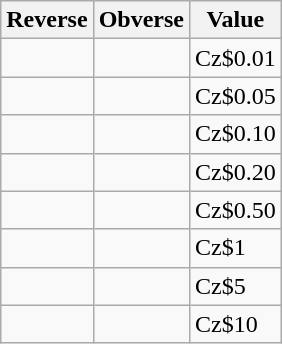<table class="wikitable">
<tr>
<th>Reverse</th>
<th>Obverse</th>
<th>Value</th>
</tr>
<tr>
<td></td>
<td></td>
<td>Cz$0.01</td>
</tr>
<tr>
<td></td>
<td></td>
<td>Cz$0.05</td>
</tr>
<tr>
<td></td>
<td></td>
<td>Cz$0.10</td>
</tr>
<tr>
<td></td>
<td></td>
<td>Cz$0.20</td>
</tr>
<tr>
<td></td>
<td></td>
<td>Cz$0.50</td>
</tr>
<tr>
<td></td>
<td></td>
<td>Cz$1</td>
</tr>
<tr>
<td></td>
<td></td>
<td>Cz$5</td>
</tr>
<tr>
<td></td>
<td></td>
<td>Cz$10</td>
</tr>
</table>
